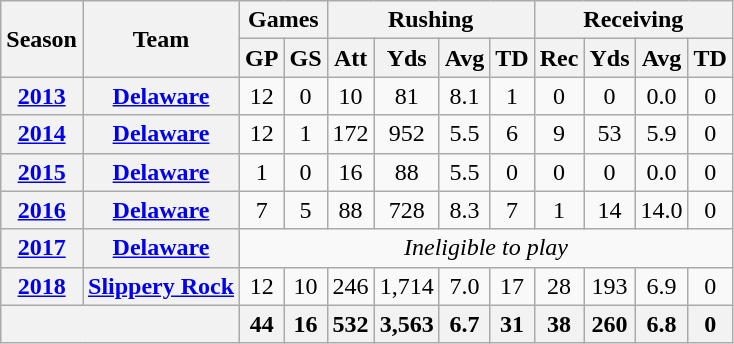<table class="wikitable" style="text-align:center;">
<tr>
<th rowspan="2">Season</th>
<th rowspan="2">Team</th>
<th colspan="2">Games</th>
<th colspan="4 ">Rushing</th>
<th colspan="4 ">Receiving</th>
</tr>
<tr>
<th>GP</th>
<th>GS</th>
<th>Att</th>
<th>Yds</th>
<th>Avg</th>
<th>TD</th>
<th>Rec</th>
<th>Yds</th>
<th>Avg</th>
<th>TD</th>
</tr>
<tr>
<th><a href='#'>2013</a></th>
<th><a href='#'>Delaware</a></th>
<td>12</td>
<td>0</td>
<td>10</td>
<td>81</td>
<td>8.1</td>
<td>1</td>
<td>0</td>
<td>0</td>
<td>0.0</td>
<td>0</td>
</tr>
<tr>
<th><a href='#'>2014</a></th>
<th><a href='#'>Delaware</a></th>
<td>12</td>
<td>1</td>
<td>172</td>
<td>952</td>
<td>5.5</td>
<td>6</td>
<td>9</td>
<td>53</td>
<td>5.9</td>
<td>0</td>
</tr>
<tr>
<th><a href='#'>2015</a></th>
<th><a href='#'>Delaware</a></th>
<td>1</td>
<td>0</td>
<td>16</td>
<td>88</td>
<td>5.5</td>
<td>0</td>
<td>0</td>
<td>0</td>
<td>0.0</td>
<td>0</td>
</tr>
<tr>
<th><a href='#'>2016</a></th>
<th><a href='#'>Delaware</a></th>
<td>7</td>
<td>5</td>
<td>88</td>
<td>728</td>
<td>8.3</td>
<td>7</td>
<td>1</td>
<td>14</td>
<td>14.0</td>
<td>0</td>
</tr>
<tr>
<th><a href='#'>2017</a></th>
<th><a href='#'>Delaware</a></th>
<td colspan="10"><em>Ineligible to play</em></td>
</tr>
<tr>
<th><a href='#'>2018</a></th>
<th><a href='#'>Slippery Rock</a></th>
<td>12</td>
<td>10</td>
<td>246</td>
<td>1,714</td>
<td>7.0</td>
<td>17</td>
<td>28</td>
<td>193</td>
<td>6.9</td>
<td>0</td>
</tr>
<tr>
<th colspan="2"></th>
<th>44</th>
<th>16</th>
<th>532</th>
<th>3,563</th>
<th>6.7</th>
<th>31</th>
<th>38</th>
<th>260</th>
<th>6.8</th>
<th>0</th>
</tr>
</table>
